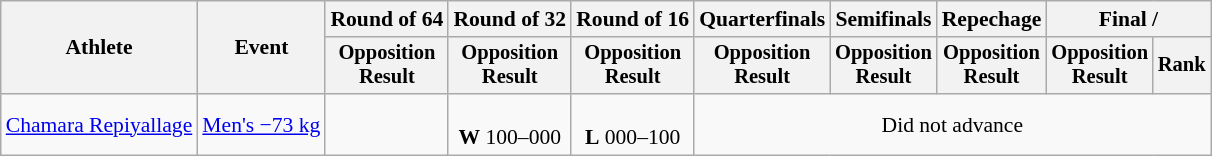<table class="wikitable" style="font-size:90%">
<tr>
<th rowspan=2>Athlete</th>
<th rowspan=2>Event</th>
<th>Round of 64</th>
<th>Round of 32</th>
<th>Round of 16</th>
<th>Quarterfinals</th>
<th>Semifinals</th>
<th>Repechage</th>
<th colspan=2>Final / </th>
</tr>
<tr style="font-size:95%">
<th>Opposition<br>Result</th>
<th>Opposition<br>Result</th>
<th>Opposition<br>Result</th>
<th>Opposition<br>Result</th>
<th>Opposition<br>Result</th>
<th>Opposition<br>Result</th>
<th>Opposition<br>Result</th>
<th>Rank</th>
</tr>
<tr align=center>
<td align=left><a href='#'>Chamara Repiyallage</a></td>
<td align=left><a href='#'>Men's −73 kg</a></td>
<td></td>
<td><br><strong>W</strong> 100–000</td>
<td><br><strong>L</strong> 000–100</td>
<td colspan=5>Did not advance</td>
</tr>
</table>
